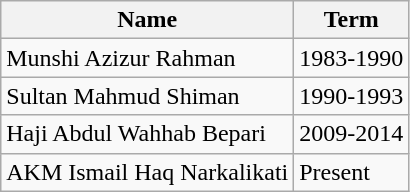<table class="wikitable">
<tr>
<th>Name</th>
<th>Term</th>
</tr>
<tr>
<td>Munshi Azizur Rahman</td>
<td>1983-1990</td>
</tr>
<tr>
<td>Sultan Mahmud Shiman</td>
<td>1990-1993</td>
</tr>
<tr>
<td>Haji Abdul Wahhab Bepari</td>
<td>2009-2014</td>
</tr>
<tr>
<td>AKM Ismail Haq Narkalikati</td>
<td>Present</td>
</tr>
</table>
